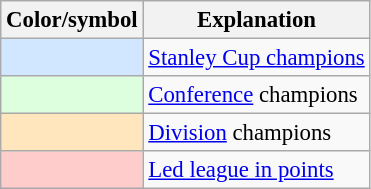<table class="wikitable" style="font-size:95%">
<tr>
<th scope="col">Color/symbol</th>
<th scope="col">Explanation</th>
</tr>
<tr>
<th scope="row" style="background:#D0E7FF"></th>
<td><a href='#'>Stanley Cup champions</a></td>
</tr>
<tr>
<th scope="row" style="background:#DDFFDD"></th>
<td><a href='#'>Conference</a> champions</td>
</tr>
<tr>
<th scope="row" style="background:#FFE6BD"></th>
<td><a href='#'>Division</a> champions</td>
</tr>
<tr>
<th scope="row" style="background:#FFCCCC"></th>
<td><a href='#'>Led league in points</a></td>
</tr>
</table>
